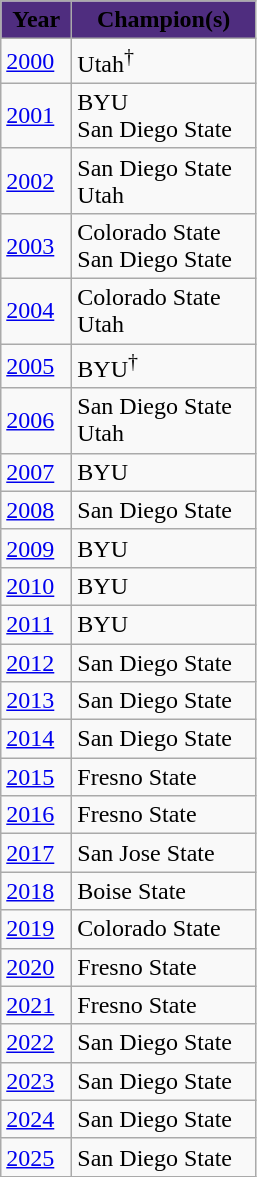<table class="wikitable">
<tr>
<th style="background:#4F2D7F;" scope="col" width="40px"><span> Year</span></th>
<th style="background:#4F2D7F;" scope="col" width="115px"><span> Champion(s)</span></th>
</tr>
<tr>
<td><a href='#'>2000</a></td>
<td>Utah<sup>†</sup></td>
</tr>
<tr>
<td><a href='#'>2001</a></td>
<td>BYU<br>San Diego State</td>
</tr>
<tr>
<td><a href='#'>2002</a></td>
<td>San Diego State<br>Utah</td>
</tr>
<tr>
<td><a href='#'>2003</a></td>
<td>Colorado State<br>San Diego State</td>
</tr>
<tr>
<td><a href='#'>2004</a></td>
<td>Colorado State<br>Utah</td>
</tr>
<tr>
<td><a href='#'>2005</a></td>
<td>BYU<sup>†</sup></td>
</tr>
<tr>
<td><a href='#'>2006</a></td>
<td>San Diego State<br>Utah</td>
</tr>
<tr>
<td><a href='#'>2007</a></td>
<td>BYU</td>
</tr>
<tr>
<td><a href='#'>2008</a></td>
<td>San Diego State</td>
</tr>
<tr>
<td><a href='#'>2009</a></td>
<td>BYU</td>
</tr>
<tr>
<td><a href='#'>2010</a></td>
<td>BYU</td>
</tr>
<tr>
<td><a href='#'>2011</a></td>
<td>BYU</td>
</tr>
<tr>
<td><a href='#'>2012</a></td>
<td>San Diego State</td>
</tr>
<tr>
<td><a href='#'>2013</a></td>
<td>San Diego State</td>
</tr>
<tr>
<td><a href='#'>2014</a></td>
<td>San Diego State</td>
</tr>
<tr>
<td><a href='#'>2015</a></td>
<td>Fresno State</td>
</tr>
<tr>
<td><a href='#'>2016</a></td>
<td>Fresno State</td>
</tr>
<tr>
<td><a href='#'>2017</a></td>
<td>San Jose State</td>
</tr>
<tr>
<td><a href='#'>2018</a></td>
<td>Boise State</td>
</tr>
<tr>
<td><a href='#'>2019</a></td>
<td>Colorado State</td>
</tr>
<tr>
<td><a href='#'>2020</a></td>
<td>Fresno State</td>
</tr>
<tr>
<td><a href='#'>2021</a></td>
<td>Fresno State</td>
</tr>
<tr>
<td><a href='#'>2022</a></td>
<td>San Diego State</td>
</tr>
<tr>
<td><a href='#'>2023</a></td>
<td>San Diego State</td>
</tr>
<tr>
<td><a href='#'>2024</a></td>
<td>San Diego State</td>
</tr>
<tr>
<td><a href='#'>2025</a></td>
<td>San Diego State</td>
</tr>
</table>
